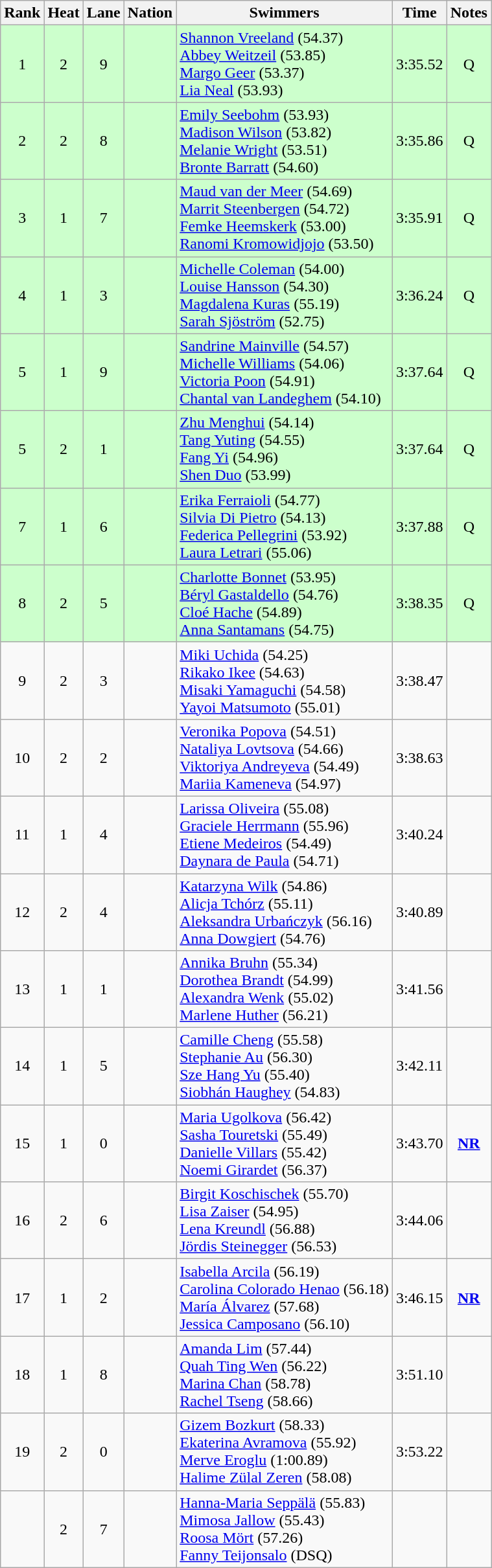<table class="wikitable sortable" style="text-align:center">
<tr>
<th>Rank</th>
<th>Heat</th>
<th>Lane</th>
<th>Nation</th>
<th>Swimmers</th>
<th>Time</th>
<th>Notes</th>
</tr>
<tr bgcolor=ccffcc>
<td>1</td>
<td>2</td>
<td>9</td>
<td align=left></td>
<td align=left><a href='#'>Shannon Vreeland</a> (54.37)<br><a href='#'>Abbey Weitzeil</a> (53.85)<br><a href='#'>Margo Geer</a> (53.37)<br><a href='#'>Lia Neal</a> (53.93)</td>
<td>3:35.52</td>
<td>Q</td>
</tr>
<tr bgcolor=ccffcc>
<td>2</td>
<td>2</td>
<td>8</td>
<td align=left></td>
<td align=left><a href='#'>Emily Seebohm</a> (53.93)<br><a href='#'>Madison Wilson</a> (53.82)<br><a href='#'>Melanie Wright</a> (53.51)<br><a href='#'>Bronte Barratt</a> (54.60)</td>
<td>3:35.86</td>
<td>Q</td>
</tr>
<tr bgcolor=ccffcc>
<td>3</td>
<td>1</td>
<td>7</td>
<td align=left></td>
<td align=left><a href='#'>Maud van der Meer</a> (54.69)<br><a href='#'>Marrit Steenbergen</a> (54.72)<br><a href='#'>Femke Heemskerk</a> (53.00)<br><a href='#'>Ranomi Kromowidjojo</a> (53.50)</td>
<td>3:35.91</td>
<td>Q</td>
</tr>
<tr bgcolor=ccffcc>
<td>4</td>
<td>1</td>
<td>3</td>
<td align=left></td>
<td align=left><a href='#'>Michelle Coleman</a> (54.00)<br><a href='#'>Louise Hansson</a> (54.30)<br><a href='#'>Magdalena Kuras</a> (55.19)<br><a href='#'>Sarah Sjöström</a> (52.75)</td>
<td>3:36.24</td>
<td>Q</td>
</tr>
<tr bgcolor=ccffcc>
<td>5</td>
<td>1</td>
<td>9</td>
<td align=left></td>
<td align=left><a href='#'>Sandrine Mainville</a> (54.57)<br><a href='#'>Michelle Williams</a> (54.06)<br><a href='#'>Victoria Poon</a> (54.91)<br><a href='#'>Chantal van Landeghem</a> (54.10)</td>
<td>3:37.64</td>
<td>Q</td>
</tr>
<tr bgcolor=ccffcc>
<td>5</td>
<td>2</td>
<td>1</td>
<td align=left></td>
<td align=left><a href='#'>Zhu Menghui</a> (54.14)<br><a href='#'>Tang Yuting</a> (54.55)<br><a href='#'>Fang Yi</a> (54.96)<br><a href='#'>Shen Duo</a> (53.99)</td>
<td>3:37.64</td>
<td>Q</td>
</tr>
<tr bgcolor=ccffcc>
<td>7</td>
<td>1</td>
<td>6</td>
<td align=left></td>
<td align=left><a href='#'>Erika Ferraioli</a> (54.77)<br><a href='#'>Silvia Di Pietro</a> (54.13)<br><a href='#'>Federica Pellegrini</a> (53.92)<br><a href='#'>Laura Letrari</a> (55.06)</td>
<td>3:37.88</td>
<td>Q</td>
</tr>
<tr bgcolor=ccffcc>
<td>8</td>
<td>2</td>
<td>5</td>
<td align=left></td>
<td align=left><a href='#'>Charlotte Bonnet</a> (53.95)<br><a href='#'>Béryl Gastaldello</a> (54.76)<br><a href='#'>Cloé Hache</a> (54.89)<br><a href='#'>Anna Santamans</a> (54.75)</td>
<td>3:38.35</td>
<td>Q</td>
</tr>
<tr>
<td>9</td>
<td>2</td>
<td>3</td>
<td align=left></td>
<td align=left><a href='#'>Miki Uchida</a> (54.25)<br><a href='#'>Rikako Ikee</a> (54.63)<br><a href='#'>Misaki Yamaguchi</a> (54.58)<br><a href='#'>Yayoi Matsumoto</a> (55.01)</td>
<td>3:38.47</td>
<td></td>
</tr>
<tr>
<td>10</td>
<td>2</td>
<td>2</td>
<td align=left></td>
<td align=left><a href='#'>Veronika Popova</a> (54.51)<br><a href='#'>Nataliya Lovtsova</a> (54.66)<br><a href='#'>Viktoriya Andreyeva</a> (54.49)<br><a href='#'>Mariia Kameneva</a> (54.97)</td>
<td>3:38.63</td>
<td></td>
</tr>
<tr>
<td>11</td>
<td>1</td>
<td>4</td>
<td align=left></td>
<td align=left><a href='#'>Larissa Oliveira</a> (55.08)<br><a href='#'>Graciele Herrmann</a> (55.96)<br><a href='#'>Etiene Medeiros</a> (54.49)<br><a href='#'>Daynara de Paula</a> (54.71)</td>
<td>3:40.24</td>
<td></td>
</tr>
<tr>
<td>12</td>
<td>2</td>
<td>4</td>
<td align=left></td>
<td align=left><a href='#'>Katarzyna Wilk</a> (54.86)<br><a href='#'>Alicja Tchórz</a> (55.11)<br><a href='#'>Aleksandra Urbańczyk</a> (56.16)<br><a href='#'>Anna Dowgiert</a> (54.76)</td>
<td>3:40.89</td>
<td></td>
</tr>
<tr>
<td>13</td>
<td>1</td>
<td>1</td>
<td align=left></td>
<td align=left><a href='#'>Annika Bruhn</a> (55.34)<br><a href='#'>Dorothea Brandt</a> (54.99)<br><a href='#'>Alexandra Wenk</a> (55.02)<br><a href='#'>Marlene Huther</a> (56.21)</td>
<td>3:41.56</td>
<td></td>
</tr>
<tr>
<td>14</td>
<td>1</td>
<td>5</td>
<td align=left></td>
<td align=left><a href='#'>Camille Cheng</a> (55.58)<br><a href='#'>Stephanie Au</a> (56.30)<br><a href='#'>Sze Hang Yu</a> (55.40)<br><a href='#'>Siobhán Haughey</a> (54.83)</td>
<td>3:42.11</td>
<td></td>
</tr>
<tr>
<td>15</td>
<td>1</td>
<td>0</td>
<td align=left></td>
<td align=left><a href='#'>Maria Ugolkova</a> (56.42)<br><a href='#'>Sasha Touretski</a> (55.49)<br><a href='#'>Danielle Villars</a> (55.42)<br><a href='#'>Noemi Girardet</a> (56.37)</td>
<td>3:43.70</td>
<td><strong><a href='#'>NR</a></strong></td>
</tr>
<tr>
<td>16</td>
<td>2</td>
<td>6</td>
<td align=left></td>
<td align=left><a href='#'>Birgit Koschischek</a> (55.70)<br><a href='#'>Lisa Zaiser</a> (54.95)<br><a href='#'>Lena Kreundl</a> (56.88)<br><a href='#'>Jördis Steinegger</a> (56.53)</td>
<td>3:44.06</td>
<td></td>
</tr>
<tr>
<td>17</td>
<td>1</td>
<td>2</td>
<td align=left></td>
<td align=left><a href='#'>Isabella Arcila</a> (56.19)<br><a href='#'>Carolina Colorado Henao</a> (56.18)<br><a href='#'>María Álvarez</a> (57.68)<br><a href='#'>Jessica Camposano</a> (56.10)</td>
<td>3:46.15</td>
<td><strong><a href='#'>NR</a></strong></td>
</tr>
<tr>
<td>18</td>
<td>1</td>
<td>8</td>
<td align=left></td>
<td align=left><a href='#'>Amanda Lim</a> (57.44)<br><a href='#'>Quah Ting Wen</a> (56.22)<br><a href='#'>Marina Chan</a> (58.78)<br><a href='#'>Rachel Tseng</a> (58.66)</td>
<td>3:51.10</td>
<td></td>
</tr>
<tr>
<td>19</td>
<td>2</td>
<td>0</td>
<td align=left></td>
<td align=left><a href='#'>Gizem Bozkurt</a> (58.33)<br><a href='#'>Ekaterina Avramova</a> (55.92)<br><a href='#'>Merve Eroglu</a> (1:00.89)<br><a href='#'>Halime Zülal Zeren</a> (58.08)</td>
<td>3:53.22</td>
<td></td>
</tr>
<tr>
<td></td>
<td>2</td>
<td>7</td>
<td align=left></td>
<td align=left><a href='#'>Hanna-Maria Seppälä</a> (55.83)<br><a href='#'>Mimosa Jallow</a> (55.43)<br><a href='#'>Roosa Mört</a> (57.26)<br><a href='#'>Fanny Teijonsalo</a> (DSQ)</td>
<td></td>
<td></td>
</tr>
</table>
